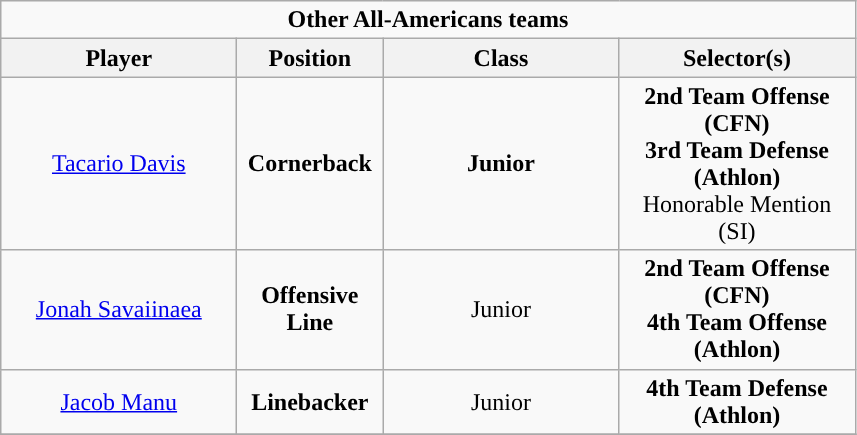<table class="wikitable" style="text-align:center">
<tr>
<td colspan="6" style="text-align:center; "><strong>Other All-Americans teams</strong></td>
</tr>
<tr>
<th style="width:150px; ">Player</th>
<th style="width:90px; ">Position</th>
<th style="width:150px; ">Class</th>
<th style="width:150px; ">Selector(s)</th>
</tr>
<tr>
<td><a href='#'>Tacario Davis</a></td>
<td><strong>Cornerback</strong></td>
<td><strong>Junior</strong></td>
<td><strong>2nd Team Offense (CFN)</strong> <br> <strong>3rd Team Defense (Athlon)</strong> <br> Honorable Mention (SI)</td>
</tr>
<tr>
<td><a href='#'>Jonah Savaiinaea</a></td>
<td><strong>Offensive Line</strong></td>
<td>Junior</td>
<td><strong>2nd Team Offense (CFN)</strong> <br><strong>4th Team Offense (Athlon)</strong></td>
</tr>
<tr>
<td><a href='#'>Jacob Manu</a></td>
<td><strong>Linebacker</strong></td>
<td>Junior</td>
<td><strong>4th Team Defense (Athlon)</strong></td>
</tr>
<tr>
</tr>
</table>
